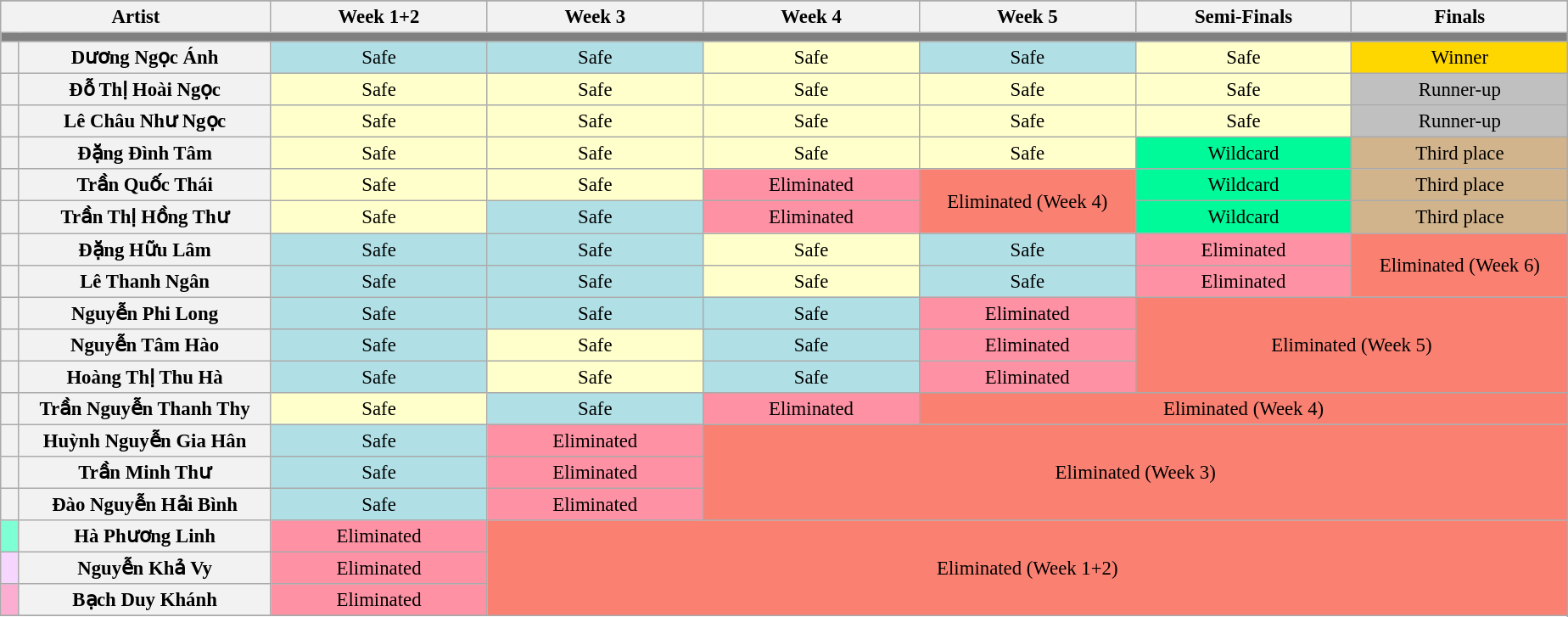<table class="wikitable"  style="text-align:center; font-size:95%; width:auto;">
<tr>
</tr>
<tr>
<th style="width:15%;" colspan="2">Artist</th>
<th style="width:12%;">Week 1+2</th>
<th style="width:12%;">Week 3</th>
<th style="width:12%;">Week 4</th>
<th style="width:12%;">Week 5</th>
<th style="width:12%;">Semi-Finals</th>
<th style="width:12%;">Finals</th>
</tr>
<tr>
<th colspan="9" style="background:gray;"></th>
</tr>
<tr>
<th style="width:1%;" style="background:#FBAED2;"></th>
<th style="width:14%;">Dương Ngọc Ánh</th>
<td style="background:#B0E0E6;">Safe</td>
<td style="background:#B0E0E6;">Safe</td>
<td style="background:#FFFFCC;">Safe</td>
<td style="background:#B0E0E6;">Safe</td>
<td style="background:#FFFFCC;">Safe</td>
<td style="background:gold;">Winner</td>
</tr>
<tr>
<th style="width:1%;" style="background:#7FFFD4;"></th>
<th style="width:14%;">Đỗ Thị Hoài Ngọc</th>
<td style="background:#FFFFCC;">Safe</td>
<td style="background:#FFFFCC;">Safe</td>
<td style="background:#FFFFCC;">Safe</td>
<td style="background:#FFFFCC;">Safe</td>
<td style="background:#FFFFCC;">Safe</td>
<td style="background:silver;">Runner-up</td>
</tr>
<tr>
<th style="width:1%;" style="background:#F6D6FE;"></th>
<th style="width:14%;">Lê Châu Như Ngọc</th>
<td style="background:#FFFFCC;">Safe</td>
<td style="background:#FFFFCC;">Safe</td>
<td style="background:#FFFFCC;">Safe</td>
<td style="background:#FFFFCC;">Safe</td>
<td style="background:#FFFFCC;">Safe</td>
<td style="background:silver;">Runner-up</td>
</tr>
<tr>
<th style="width:1%;" style="background:#FBAED2;"></th>
<th style="width:14%;">Đặng Đình Tâm</th>
<td style="background:#FFFFCC;">Safe</td>
<td style="background:#FFFFCC;">Safe</td>
<td style="background:#FFFFCC;">Safe</td>
<td style="background:#FFFFCC;">Safe</td>
<td style="background:#00FA9A;">Wildcard</td>
<td style="background:tan;">Third place</td>
</tr>
<tr>
<th style="width:1%;" style="background:#7FFFD4;"></th>
<th style="width:14%;">Trần Quốc Thái</th>
<td style="background:#FFFFCC;">Safe</td>
<td style="background:#FFFFCC;">Safe</td>
<td style="background:#FF91A4;">Eliminated</td>
<td rowspan="2" style="background:salmon;">Eliminated (Week 4)</td>
<td style="background:#00FA9A;">Wildcard</td>
<td style="background:tan;">Third place</td>
</tr>
<tr>
<th style="width:1%;" style="background:#F6D6FE;"></th>
<th style="width:14%;">Trần Thị Hồng Thư</th>
<td style="background:#FFFFCC;">Safe</td>
<td style="background:#B0E0E6;">Safe</td>
<td style="background:#FF91A4;">Eliminated</td>
<td style="background:#00FA9A;">Wildcard</td>
<td style="background:tan;">Third place</td>
</tr>
<tr>
<th style="width:1%;" style="background:#7FFFD4;"></th>
<th style="width:14%;">Đặng Hữu Lâm</th>
<td style="background:#B0E0E6;">Safe</td>
<td style="background:#B0E0E6;">Safe</td>
<td style="background:#FFFFCC;">Safe</td>
<td style="background:#B0E0E6;">Safe</td>
<td style="background:#FF91A4;">Eliminated</td>
<td rowspan="2" style="background:salmon;">Eliminated (Week 6)</td>
</tr>
<tr>
<th style="width:1%;" style="background:#F6D6FE;"></th>
<th style="width:14%;">Lê Thanh Ngân</th>
<td style="background:#B0E0E6;">Safe</td>
<td style="background:#B0E0E6;">Safe</td>
<td style="background:#FFFFCC;">Safe</td>
<td style="background:#B0E0E6;">Safe</td>
<td style="background:#FF91A4;">Eliminated</td>
</tr>
<tr>
<th style="width:1%;" style="background:#7FFFD4;"></th>
<th style="width:14%;">Nguyễn Phi Long</th>
<td style="background:#B0E0E6;">Safe</td>
<td style="background:#B0E0E6;">Safe</td>
<td style="background:#B0E0E6;">Safe</td>
<td style="background:#FF91A4;">Eliminated</td>
<td rowspan="3" colspan="2" style="background:salmon;">Eliminated (Week 5)</td>
</tr>
<tr>
<th style="width:1%;" style="background:#F6D6FE;"></th>
<th style="width:14%;">Nguyễn Tâm Hào</th>
<td style="background:#B0E0E6;">Safe</td>
<td style="background:#FFFFCC;">Safe</td>
<td style="background:#B0E0E6;">Safe</td>
<td style="background:#FF91A4;">Eliminated</td>
</tr>
<tr>
<th style="width:1%;" style="background:#FBAED2;"></th>
<th style="width:14%;">Hoàng Thị Thu Hà</th>
<td style="background:#B0E0E6;">Safe</td>
<td style="background:#FFFFCC;">Safe</td>
<td style="background:#B0E0E6;">Safe</td>
<td style="background:#FF91A4;">Eliminated</td>
</tr>
<tr>
<th style="width:1%;" style="background:#FBAED2;"></th>
<th style="width:14%;">Trần Nguyễn Thanh Thy</th>
<td style="background:#FFFFCC;">Safe</td>
<td style="background:#B0E0E6;">Safe</td>
<td style="background:#FF91A4;">Eliminated</td>
<td colspan="3" style="background:salmon;">Eliminated (Week 4)</td>
</tr>
<tr>
<th style="width:1%;" style="background:#7FFFD4;"></th>
<th style="width:14%;">Huỳnh Nguyễn Gia Hân</th>
<td style="background:#B0E0E6;">Safe</td>
<td style="background:#FF91A4;">Eliminated</td>
<td rowspan="3" colspan="4" style="background:salmon;">Eliminated (Week 3)</td>
</tr>
<tr>
<th style="width:1%;" style="background:#F6D6FE;"></th>
<th style="width:14%;">Trần Minh Thư</th>
<td style="background:#B0E0E6;">Safe</td>
<td style="background:#FF91A4;">Eliminated</td>
</tr>
<tr>
<th style="width:1%;" style="background:#FBAED2;"></th>
<th style="width:14%;">Đào Nguyễn Hải Bình</th>
<td style="background:#B0E0E6;">Safe</td>
<td style="background:#FF91A4;">Eliminated</td>
</tr>
<tr>
<th style="background:#7FFFD4;"></th>
<th>Hà Phương Linh</th>
<td style="background:#FF91A4;">Eliminated</td>
<td rowspan="5" colspan="6" style="background:salmon;">Eliminated (Week 1+2)</td>
</tr>
<tr>
<th style="background:#F6D6FE;"></th>
<th>Nguyễn Khả Vy</th>
<td style="background:#FF91A4;">Eliminated</td>
</tr>
<tr>
<th style="background:#FBAED2;"></th>
<th>Bạch Duy Khánh</th>
<td style="background:#FF91A4;">Eliminated</td>
</tr>
<tr>
</tr>
</table>
